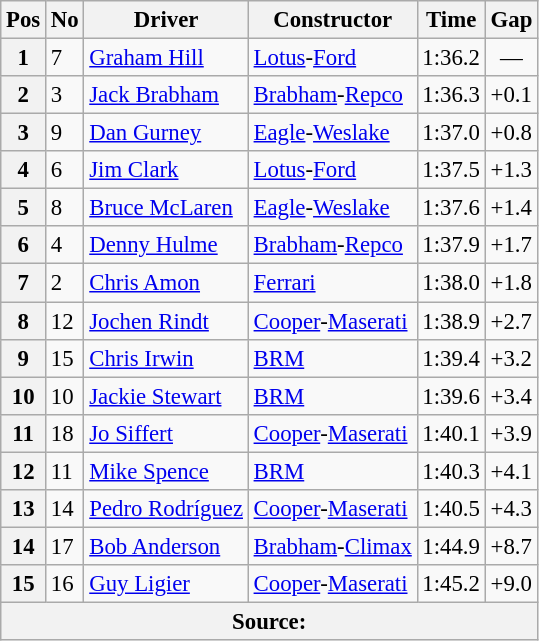<table class="wikitable sortable" style="font-size: 95%">
<tr>
<th>Pos</th>
<th>No</th>
<th>Driver</th>
<th>Constructor</th>
<th>Time</th>
<th>Gap</th>
</tr>
<tr>
<th>1</th>
<td>7</td>
<td> <a href='#'>Graham Hill</a></td>
<td><a href='#'>Lotus</a>-<a href='#'>Ford</a></td>
<td>1:36.2</td>
<td align="center">—</td>
</tr>
<tr>
<th>2</th>
<td>3</td>
<td> <a href='#'>Jack Brabham</a></td>
<td><a href='#'>Brabham</a>-<a href='#'>Repco</a></td>
<td>1:36.3</td>
<td>+0.1</td>
</tr>
<tr>
<th>3</th>
<td>9</td>
<td> <a href='#'>Dan Gurney</a></td>
<td><a href='#'>Eagle</a>-<a href='#'>Weslake</a></td>
<td>1:37.0</td>
<td>+0.8</td>
</tr>
<tr>
<th>4</th>
<td>6</td>
<td> <a href='#'>Jim Clark</a></td>
<td><a href='#'>Lotus</a>-<a href='#'>Ford</a></td>
<td>1:37.5</td>
<td>+1.3</td>
</tr>
<tr>
<th>5</th>
<td>8</td>
<td> <a href='#'>Bruce McLaren</a></td>
<td><a href='#'>Eagle</a>-<a href='#'>Weslake</a></td>
<td>1:37.6</td>
<td>+1.4</td>
</tr>
<tr>
<th>6</th>
<td>4</td>
<td> <a href='#'>Denny Hulme</a></td>
<td><a href='#'>Brabham</a>-<a href='#'>Repco</a></td>
<td>1:37.9</td>
<td>+1.7</td>
</tr>
<tr>
<th>7</th>
<td>2</td>
<td> <a href='#'>Chris Amon</a></td>
<td><a href='#'>Ferrari</a></td>
<td>1:38.0</td>
<td>+1.8</td>
</tr>
<tr>
<th>8</th>
<td>12</td>
<td> <a href='#'>Jochen Rindt</a></td>
<td><a href='#'>Cooper</a>-<a href='#'>Maserati</a></td>
<td>1:38.9</td>
<td>+2.7</td>
</tr>
<tr>
<th>9</th>
<td>15</td>
<td> <a href='#'>Chris Irwin</a></td>
<td><a href='#'>BRM</a></td>
<td>1:39.4</td>
<td>+3.2</td>
</tr>
<tr>
<th>10</th>
<td>10</td>
<td> <a href='#'>Jackie Stewart</a></td>
<td><a href='#'>BRM</a></td>
<td>1:39.6</td>
<td>+3.4</td>
</tr>
<tr>
<th>11</th>
<td>18</td>
<td> <a href='#'>Jo Siffert</a></td>
<td><a href='#'>Cooper</a>-<a href='#'>Maserati</a></td>
<td>1:40.1</td>
<td>+3.9</td>
</tr>
<tr>
<th>12</th>
<td>11</td>
<td> <a href='#'>Mike Spence</a></td>
<td><a href='#'>BRM</a></td>
<td>1:40.3</td>
<td>+4.1</td>
</tr>
<tr>
<th>13</th>
<td>14</td>
<td> <a href='#'>Pedro Rodríguez</a></td>
<td><a href='#'>Cooper</a>-<a href='#'>Maserati</a></td>
<td>1:40.5</td>
<td>+4.3</td>
</tr>
<tr>
<th>14</th>
<td>17</td>
<td> <a href='#'>Bob Anderson</a></td>
<td><a href='#'>Brabham</a>-<a href='#'>Climax</a></td>
<td>1:44.9</td>
<td>+8.7</td>
</tr>
<tr>
<th>15</th>
<td>16</td>
<td> <a href='#'>Guy Ligier</a></td>
<td><a href='#'>Cooper</a>-<a href='#'>Maserati</a></td>
<td>1:45.2</td>
<td>+9.0</td>
</tr>
<tr>
<th colspan="6">Source:</th>
</tr>
</table>
